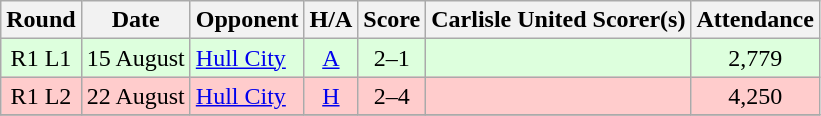<table class="wikitable" style="text-align:center">
<tr>
<th>Round</th>
<th>Date</th>
<th>Opponent</th>
<th>H/A</th>
<th>Score</th>
<th>Carlisle United Scorer(s)</th>
<th>Attendance</th>
</tr>
<tr bgcolor=#ddffdd>
<td>R1 L1</td>
<td align=left>15 August</td>
<td align=left><a href='#'>Hull City</a></td>
<td><a href='#'>A</a></td>
<td>2–1</td>
<td align=left></td>
<td>2,779</td>
</tr>
<tr bgcolor=#FFCCCC>
<td>R1 L2</td>
<td align=left>22 August</td>
<td align=left><a href='#'>Hull City</a></td>
<td><a href='#'>H</a></td>
<td>2–4</td>
<td align=left></td>
<td>4,250</td>
</tr>
<tr>
</tr>
</table>
